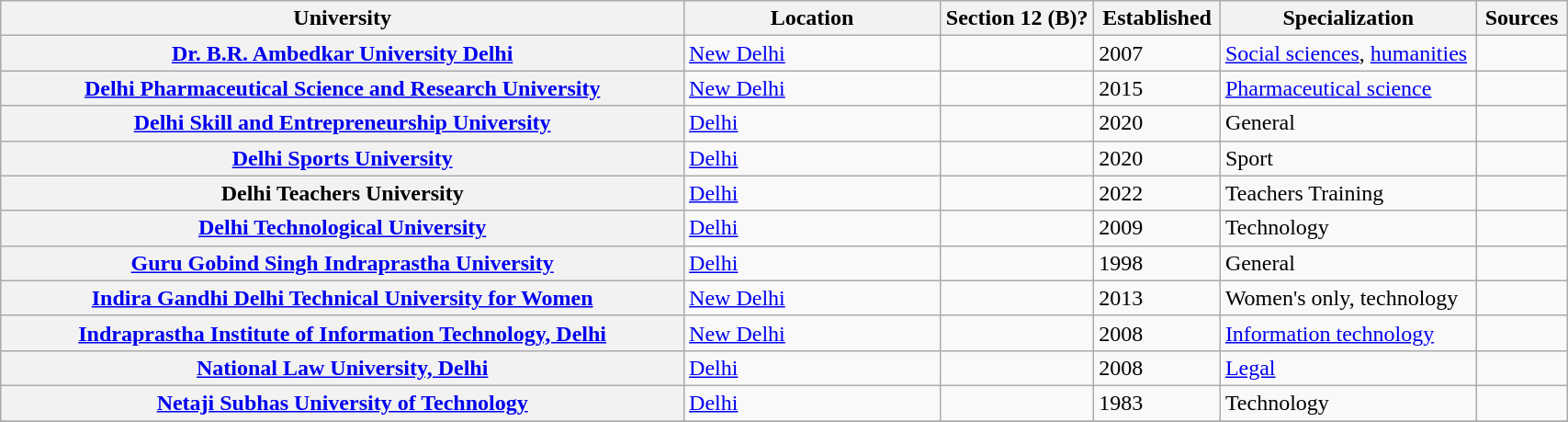<table class="wikitable sortable collapsible plainrowheaders static-row-numbers" border="1" style="text-align:left; width:90%">
<tr>
<th scope="col" style="width: 40%;">University</th>
<th scope="col" style="width: 15%;">Location</th>
<th scope="col" style="width: 9%;">Section 12 (B)?</th>
<th scope="col" style="width: 5%;">Established</th>
<th scope="col" style="width: 15%;">Specialization</th>
<th scope="col" style="width: 5%;" class="unsortable">Sources</th>
</tr>
<tr>
<th scope="row"><a href='#'>Dr. B.R. Ambedkar University Delhi</a></th>
<td><a href='#'>New Delhi</a></td>
<td></td>
<td>2007</td>
<td><a href='#'>Social sciences</a>, <a href='#'>humanities</a></td>
<td></td>
</tr>
<tr>
<th scope="row"><a href='#'>Delhi Pharmaceutical Science and Research University</a></th>
<td><a href='#'>New Delhi</a></td>
<td></td>
<td>2015</td>
<td><a href='#'>Pharmaceutical science</a></td>
<td></td>
</tr>
<tr>
<th scope="row"><a href='#'>Delhi Skill and Entrepreneurship University</a></th>
<td><a href='#'>Delhi</a></td>
<td></td>
<td>2020</td>
<td>General</td>
<td></td>
</tr>
<tr>
<th scope="row"><a href='#'>Delhi Sports University</a></th>
<td><a href='#'>Delhi</a></td>
<td></td>
<td>2020</td>
<td>Sport</td>
<td></td>
</tr>
<tr>
<th scope="row">Delhi Teachers University</th>
<td><a href='#'>Delhi</a></td>
<td></td>
<td>2022</td>
<td>Teachers Training</td>
<td></td>
</tr>
<tr>
<th scope="row"><a href='#'>Delhi Technological University</a></th>
<td><a href='#'>Delhi</a></td>
<td></td>
<td>2009</td>
<td>Technology</td>
<td></td>
</tr>
<tr>
<th scope="row"><a href='#'>Guru Gobind Singh Indraprastha University</a></th>
<td><a href='#'>Delhi</a></td>
<td></td>
<td>1998</td>
<td>General</td>
<td></td>
</tr>
<tr>
<th scope="row"><a href='#'>Indira Gandhi Delhi Technical University for Women</a></th>
<td><a href='#'>New Delhi</a></td>
<td></td>
<td>2013</td>
<td>Women's only, technology</td>
<td></td>
</tr>
<tr>
<th scope="row"><a href='#'>Indraprastha Institute of Information Technology, Delhi</a></th>
<td><a href='#'>New Delhi</a></td>
<td></td>
<td>2008</td>
<td><a href='#'>Information technology</a></td>
<td></td>
</tr>
<tr>
<th scope="row"><a href='#'>National Law University, Delhi</a></th>
<td><a href='#'>Delhi</a></td>
<td></td>
<td>2008</td>
<td><a href='#'>Legal</a></td>
<td></td>
</tr>
<tr>
<th scope="row"><a href='#'>Netaji Subhas University of Technology</a></th>
<td><a href='#'>Delhi</a></td>
<td></td>
<td>1983</td>
<td>Technology</td>
<td></td>
</tr>
<tr>
</tr>
</table>
